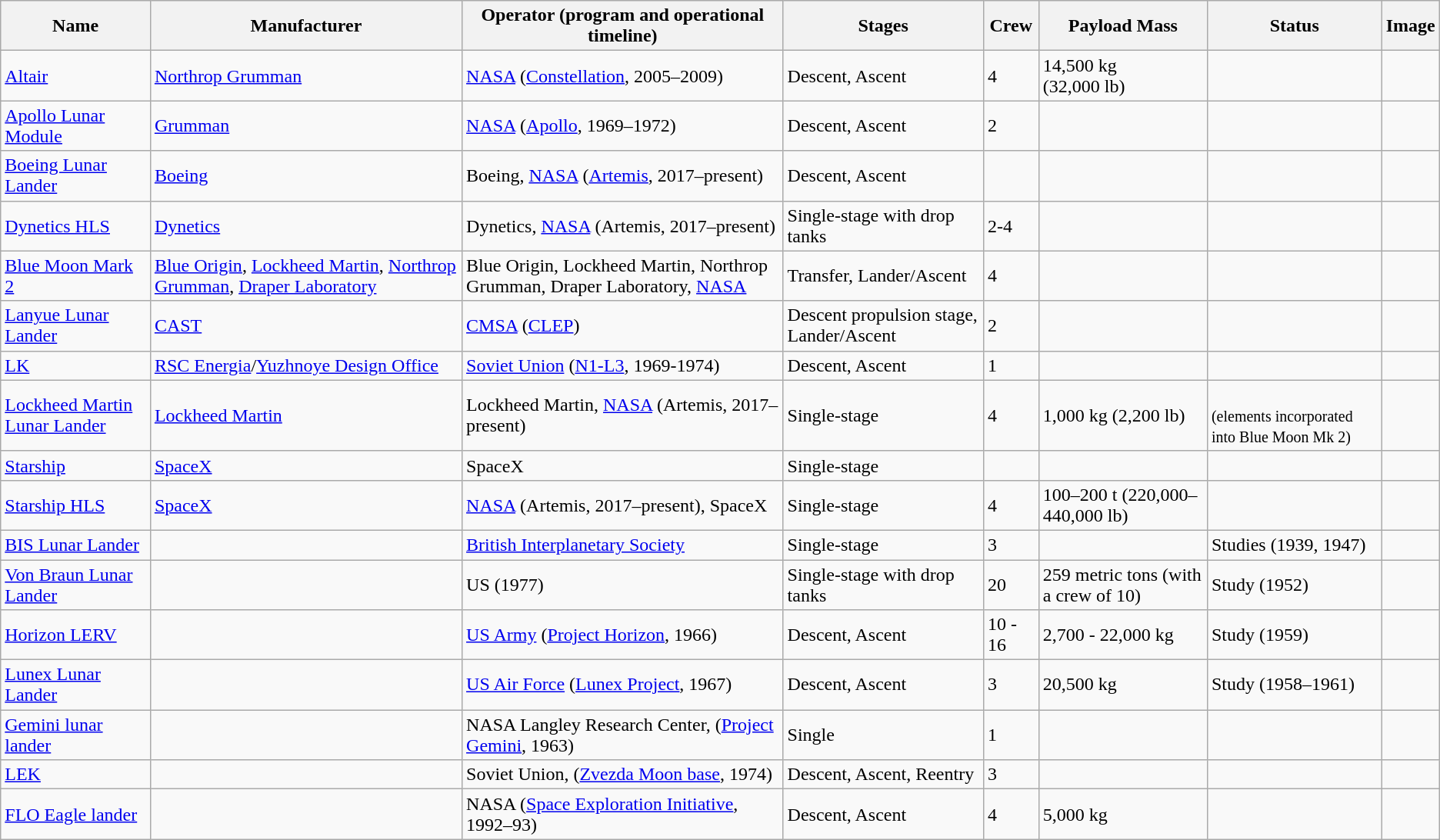<table class="wikitable sortable">
<tr>
<th>Name</th>
<th>Manufacturer</th>
<th>Operator (program and operational timeline)</th>
<th>Stages</th>
<th>Crew</th>
<th>Payload Mass</th>
<th>Status</th>
<th>Image</th>
</tr>
<tr>
<td><a href='#'>Altair</a></td>
<td><a href='#'>Northrop Grumman</a></td>
<td><a href='#'>NASA</a> (<a href='#'>Constellation</a>, 2005–2009)</td>
<td>Descent, Ascent</td>
<td>4</td>
<td>14,500 kg (32,000 lb)</td>
<td></td>
<td></td>
</tr>
<tr>
<td><a href='#'>Apollo Lunar Module</a></td>
<td><a href='#'>Grumman</a></td>
<td><a href='#'>NASA</a> (<a href='#'>Apollo</a>, 1969–1972)</td>
<td>Descent, Ascent</td>
<td>2</td>
<td></td>
<td></td>
<td></td>
</tr>
<tr>
<td><a href='#'>Boeing Lunar Lander</a></td>
<td><a href='#'>Boeing</a></td>
<td>Boeing, <a href='#'>NASA</a> (<a href='#'>Artemis</a>, 2017–present)</td>
<td>Descent, Ascent</td>
<td></td>
<td></td>
<td></td>
<td></td>
</tr>
<tr>
<td><a href='#'>Dynetics HLS</a></td>
<td><a href='#'>Dynetics</a></td>
<td>Dynetics, <a href='#'>NASA</a> (Artemis, 2017–present)</td>
<td>Single-stage with drop tanks</td>
<td>2-4</td>
<td></td>
<td></td>
<td></td>
</tr>
<tr>
<td><a href='#'>Blue Moon Mark 2</a></td>
<td><a href='#'>Blue Origin</a>, <a href='#'>Lockheed Martin</a>, <a href='#'>Northrop Grumman</a>, <a href='#'>Draper Laboratory</a></td>
<td>Blue Origin, Lockheed Martin, Northrop Grumman, Draper Laboratory, <a href='#'>NASA</a></td>
<td>Transfer, Lander/Ascent</td>
<td>4</td>
<td></td>
<td></td>
<td></td>
</tr>
<tr>
<td><a href='#'>Lanyue Lunar Lander</a></td>
<td><a href='#'> CAST</a></td>
<td><a href='#'>CMSA</a> (<a href='#'>CLEP</a>)</td>
<td>Descent propulsion stage, Lander/Ascent</td>
<td>2</td>
<td></td>
<td></td>
<td></td>
</tr>
<tr>
<td><a href='#'>LK</a></td>
<td><a href='#'>RSC Energia</a>/<a href='#'>Yuzhnoye Design Office</a></td>
<td><a href='#'>Soviet Union</a> (<a href='#'>N1-L3</a>, 1969-1974)</td>
<td>Descent, Ascent</td>
<td>1</td>
<td></td>
<td></td>
<td></td>
</tr>
<tr>
<td><a href='#'>Lockheed Martin Lunar Lander</a></td>
<td><a href='#'>Lockheed Martin</a></td>
<td>Lockheed Martin, <a href='#'>NASA</a> (Artemis, 2017–present)</td>
<td>Single-stage</td>
<td>4</td>
<td>1,000 kg (2,200 lb)</td>
<td><br><small>(elements incorporated into Blue Moon Mk 2)</small></td>
<td></td>
</tr>
<tr>
<td><a href='#'>Starship</a></td>
<td><a href='#'>SpaceX</a></td>
<td>SpaceX</td>
<td>Single-stage</td>
<td></td>
<td></td>
<td></td>
<td> </td>
</tr>
<tr>
<td><a href='#'>Starship HLS</a></td>
<td><a href='#'>SpaceX</a></td>
<td><a href='#'>NASA</a> (Artemis, 2017–present), SpaceX</td>
<td>Single-stage</td>
<td>4</td>
<td>100–200 t (220,000–440,000 lb)</td>
<td></td>
<td></td>
</tr>
<tr>
<td><a href='#'>BIS Lunar Lander</a></td>
<td></td>
<td><a href='#'>British Interplanetary Society</a></td>
<td>Single-stage</td>
<td>3</td>
<td></td>
<td>Studies (1939, 1947)</td>
<td></td>
</tr>
<tr>
<td><a href='#'>Von Braun Lunar Lander</a></td>
<td></td>
<td>US (1977)</td>
<td>Single-stage with drop tanks</td>
<td>20</td>
<td>259 metric tons (with a crew of 10)</td>
<td>Study (1952)</td>
<td></td>
</tr>
<tr>
<td><a href='#'>Horizon LERV</a></td>
<td></td>
<td><a href='#'>US Army</a> (<a href='#'>Project Horizon</a>, 1966)</td>
<td>Descent, Ascent</td>
<td>10 - 16</td>
<td>2,700 - 22,000 kg</td>
<td>Study (1959)</td>
<td></td>
</tr>
<tr>
<td><a href='#'>Lunex Lunar Lander</a></td>
<td></td>
<td><a href='#'>US Air Force</a> (<a href='#'>Lunex Project</a>, 1967)</td>
<td>Descent, Ascent</td>
<td>3</td>
<td>20,500 kg</td>
<td>Study (1958–1961)</td>
<td></td>
</tr>
<tr>
<td><a href='#'>Gemini lunar lander</a></td>
<td></td>
<td>NASA Langley Research Center, (<a href='#'>Project Gemini</a>, 1963)</td>
<td>Single</td>
<td>1</td>
<td></td>
<td></td>
<td></td>
</tr>
<tr>
<td><a href='#'>LEK</a></td>
<td></td>
<td>Soviet Union, (<a href='#'>Zvezda Moon base</a>, 1974)</td>
<td>Descent, Ascent, Reentry</td>
<td>3</td>
<td></td>
<td></td>
<td></td>
</tr>
<tr>
<td><a href='#'>FLO Eagle lander</a></td>
<td></td>
<td>NASA (<a href='#'>Space Exploration Initiative</a>, 1992–93)</td>
<td>Descent, Ascent</td>
<td>4</td>
<td>5,000 kg</td>
<td></td>
<td></td>
</tr>
</table>
